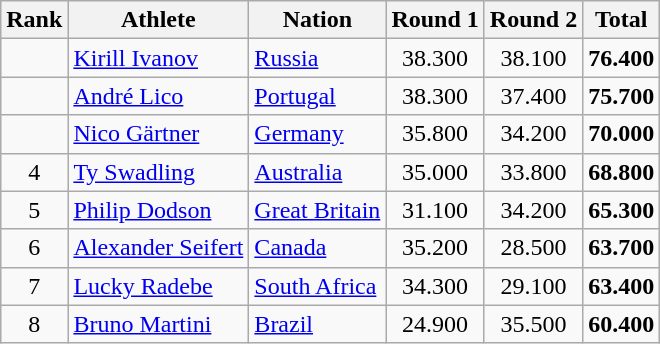<table class="wikitable sortable" style="text-align:center">
<tr>
<th>Rank</th>
<th>Athlete</th>
<th>Nation</th>
<th>Round 1</th>
<th>Round 2</th>
<th>Total</th>
</tr>
<tr>
<td></td>
<td align=left><a href='#'>Kirill Ivanov</a></td>
<td align=left> <a href='#'>Russia</a></td>
<td>38.300</td>
<td>38.100</td>
<td><strong>76.400</strong></td>
</tr>
<tr>
<td></td>
<td align=left><a href='#'>André Lico</a></td>
<td align=left> <a href='#'>Portugal</a></td>
<td>38.300</td>
<td>37.400</td>
<td><strong>75.700</strong></td>
</tr>
<tr>
<td></td>
<td align=left><a href='#'>Nico Gärtner</a></td>
<td align=left> <a href='#'>Germany</a></td>
<td>35.800</td>
<td>34.200</td>
<td><strong>70.000</strong></td>
</tr>
<tr>
<td>4</td>
<td align=left><a href='#'>Ty Swadling</a></td>
<td align=left> <a href='#'>Australia</a></td>
<td>35.000</td>
<td>33.800</td>
<td><strong>68.800</strong></td>
</tr>
<tr>
<td>5</td>
<td align=left><a href='#'>Philip Dodson</a></td>
<td align=left> <a href='#'>Great Britain</a></td>
<td>31.100</td>
<td>34.200</td>
<td><strong>65.300</strong></td>
</tr>
<tr>
<td>6</td>
<td align=left><a href='#'>Alexander Seifert</a></td>
<td align=left> <a href='#'>Canada</a></td>
<td>35.200</td>
<td>28.500</td>
<td><strong>63.700</strong></td>
</tr>
<tr>
<td>7</td>
<td align=left><a href='#'>Lucky Radebe</a></td>
<td align=left> <a href='#'>South Africa</a></td>
<td>34.300</td>
<td>29.100</td>
<td><strong>63.400</strong></td>
</tr>
<tr>
<td>8</td>
<td align=left><a href='#'>Bruno Martini</a></td>
<td align=left> <a href='#'>Brazil</a></td>
<td>24.900</td>
<td>35.500</td>
<td><strong>60.400</strong></td>
</tr>
</table>
